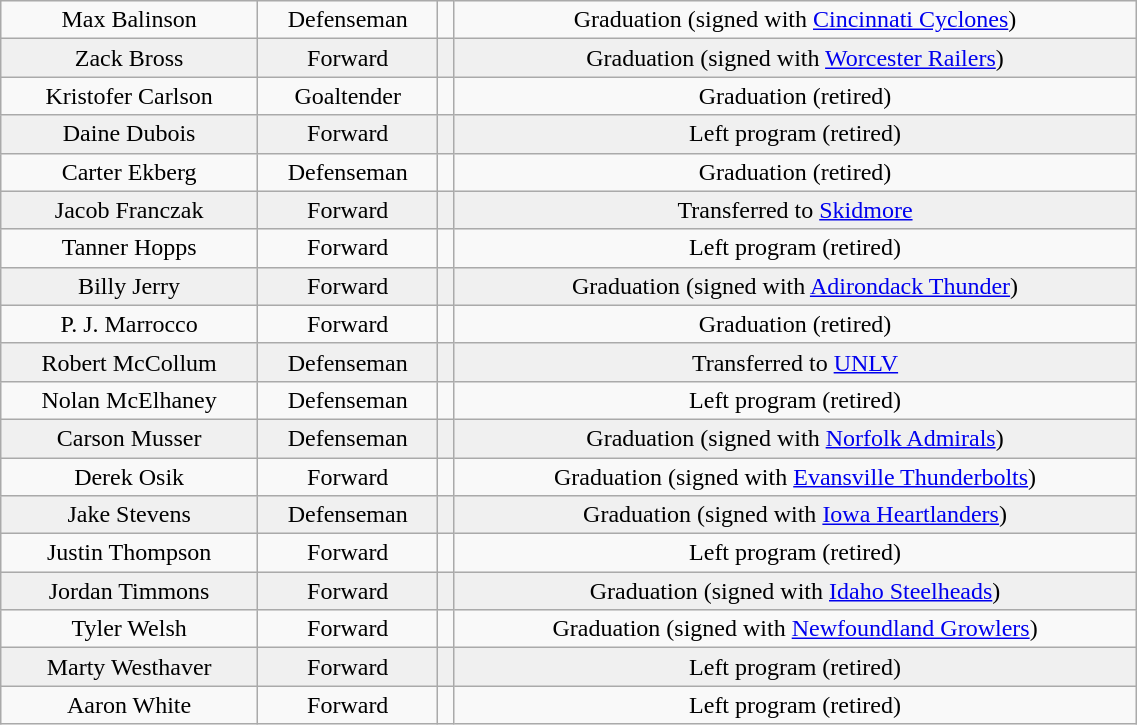<table class="wikitable" width="60%">
<tr align="center" bgcolor="">
<td>Max Balinson</td>
<td>Defenseman</td>
<td></td>
<td>Graduation (signed with <a href='#'>Cincinnati Cyclones</a>)</td>
</tr>
<tr align="center" bgcolor="f0f0f0">
<td>Zack Bross</td>
<td>Forward</td>
<td></td>
<td>Graduation (signed with <a href='#'>Worcester Railers</a>)</td>
</tr>
<tr align="center" bgcolor="">
<td>Kristofer Carlson</td>
<td>Goaltender</td>
<td></td>
<td>Graduation (retired)</td>
</tr>
<tr align="center" bgcolor="f0f0f0">
<td>Daine Dubois</td>
<td>Forward</td>
<td></td>
<td>Left program (retired)</td>
</tr>
<tr align="center" bgcolor="">
<td>Carter Ekberg</td>
<td>Defenseman</td>
<td></td>
<td>Graduation (retired)</td>
</tr>
<tr align="center" bgcolor="f0f0f0">
<td>Jacob Franczak</td>
<td>Forward</td>
<td></td>
<td>Transferred to <a href='#'>Skidmore</a></td>
</tr>
<tr align="center" bgcolor="">
<td>Tanner Hopps</td>
<td>Forward</td>
<td></td>
<td>Left program (retired)</td>
</tr>
<tr align="center" bgcolor="f0f0f0">
<td>Billy Jerry</td>
<td>Forward</td>
<td></td>
<td>Graduation (signed with <a href='#'>Adirondack Thunder</a>)</td>
</tr>
<tr align="center" bgcolor="">
<td>P. J. Marrocco</td>
<td>Forward</td>
<td></td>
<td>Graduation (retired)</td>
</tr>
<tr align="center" bgcolor="f0f0f0">
<td>Robert McCollum</td>
<td>Defenseman</td>
<td></td>
<td>Transferred to <a href='#'>UNLV</a></td>
</tr>
<tr align="center" bgcolor="">
<td>Nolan McElhaney</td>
<td>Defenseman</td>
<td></td>
<td>Left program (retired)</td>
</tr>
<tr align="center" bgcolor="f0f0f0">
<td>Carson Musser</td>
<td>Defenseman</td>
<td></td>
<td>Graduation (signed with <a href='#'>Norfolk Admirals</a>)</td>
</tr>
<tr align="center" bgcolor="">
<td>Derek Osik</td>
<td>Forward</td>
<td></td>
<td>Graduation (signed with <a href='#'>Evansville Thunderbolts</a>)</td>
</tr>
<tr align="center" bgcolor="f0f0f0">
<td>Jake Stevens</td>
<td>Defenseman</td>
<td></td>
<td>Graduation (signed with <a href='#'>Iowa Heartlanders</a>)</td>
</tr>
<tr align="center" bgcolor="">
<td>Justin Thompson</td>
<td>Forward</td>
<td></td>
<td>Left program (retired)</td>
</tr>
<tr align="center" bgcolor="f0f0f0">
<td>Jordan Timmons</td>
<td>Forward</td>
<td></td>
<td>Graduation (signed with <a href='#'>Idaho Steelheads</a>)</td>
</tr>
<tr align="center" bgcolor="">
<td>Tyler Welsh</td>
<td>Forward</td>
<td></td>
<td>Graduation (signed with <a href='#'>Newfoundland Growlers</a>)</td>
</tr>
<tr align="center" bgcolor="f0f0f0">
<td>Marty Westhaver</td>
<td>Forward</td>
<td></td>
<td>Left program (retired)</td>
</tr>
<tr align="center" bgcolor="">
<td>Aaron White</td>
<td>Forward</td>
<td></td>
<td>Left program (retired)</td>
</tr>
</table>
